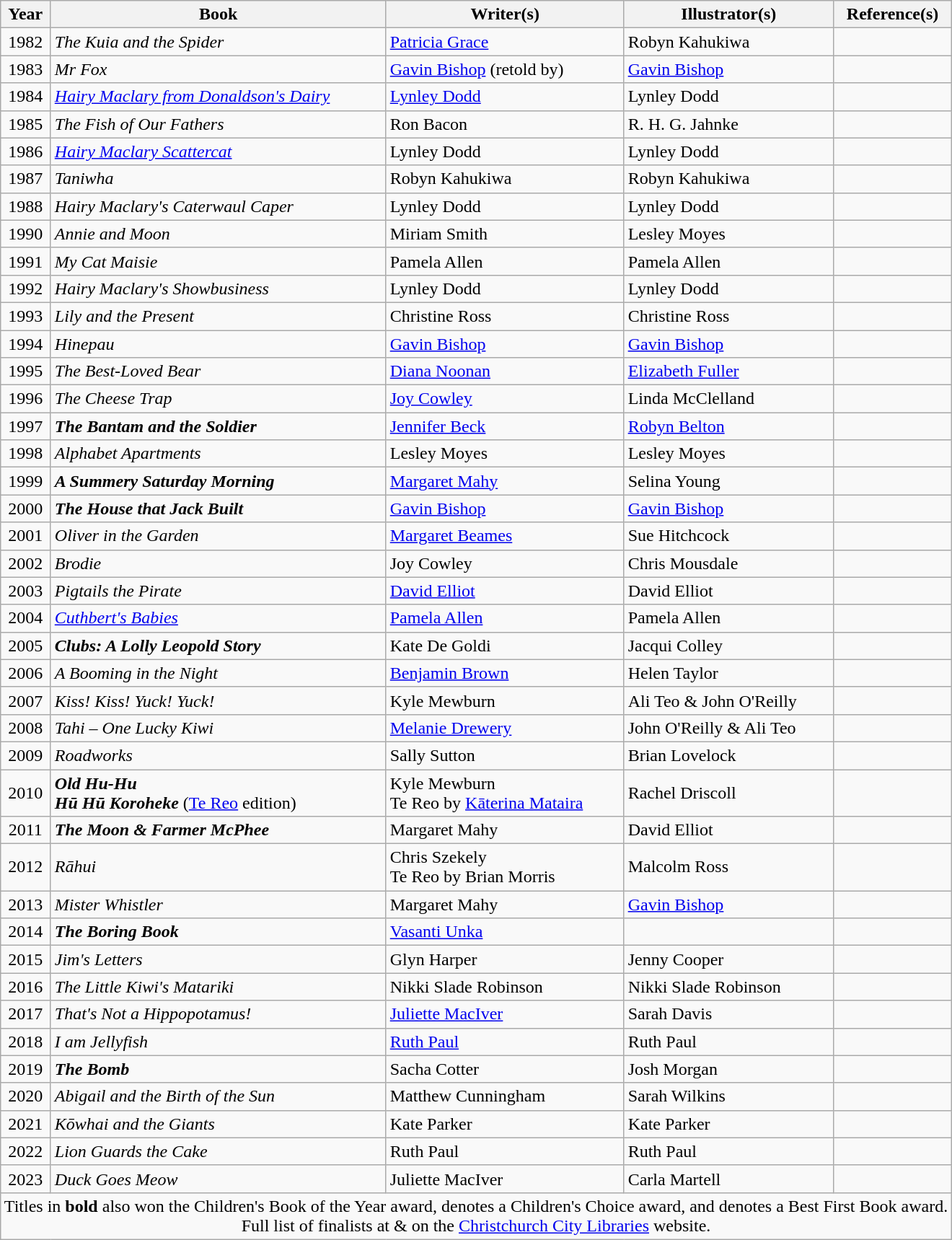<table class="wikitable sortable" style="margin: 0 auto;">
<tr>
<th>Year</th>
<th>Book</th>
<th>Writer(s)</th>
<th>Illustrator(s)</th>
<th class="unsortable">Reference(s)</th>
</tr>
<tr>
<td style="text-align:center;">1982</td>
<td><em>The Kuia and the Spider</em></td>
<td><a href='#'>Patricia Grace</a></td>
<td>Robyn Kahukiwa</td>
<td style="text-align:center;"></td>
</tr>
<tr>
<td style="text-align:center;">1983</td>
<td><em>Mr Fox</em></td>
<td><a href='#'>Gavin Bishop</a> (retold by)</td>
<td><a href='#'>Gavin Bishop</a></td>
<td style="text-align:center;"></td>
</tr>
<tr>
<td style="text-align:center;">1984</td>
<td><em><a href='#'>Hairy Maclary from Donaldson's Dairy</a></em></td>
<td><a href='#'>Lynley Dodd</a></td>
<td>Lynley Dodd</td>
<td style="text-align:center;"></td>
</tr>
<tr>
<td style="text-align:center;">1985</td>
<td><em>The Fish of Our Fathers</em></td>
<td>Ron Bacon</td>
<td>R. H. G. Jahnke</td>
<td style="text-align:center;"></td>
</tr>
<tr>
<td style="text-align:center;">1986</td>
<td><em><a href='#'>Hairy Maclary Scattercat</a></em></td>
<td>Lynley Dodd</td>
<td>Lynley Dodd</td>
<td style="text-align:center;"></td>
</tr>
<tr>
<td style="text-align:center;">1987</td>
<td><em>Taniwha</em></td>
<td>Robyn Kahukiwa</td>
<td>Robyn Kahukiwa</td>
<td style="text-align:center;"></td>
</tr>
<tr>
<td style="text-align:center;">1988</td>
<td><em>Hairy Maclary's Caterwaul Caper</em></td>
<td>Lynley Dodd</td>
<td>Lynley Dodd</td>
<td style="text-align:center;"></td>
</tr>
<tr>
<td style="text-align:center;">1990</td>
<td><em>Annie and Moon</em></td>
<td>Miriam Smith</td>
<td>Lesley Moyes</td>
<td style="text-align:center;"></td>
</tr>
<tr>
<td style="text-align:center;">1991</td>
<td><em>My Cat Maisie</em></td>
<td>Pamela Allen</td>
<td>Pamela Allen</td>
<td style="text-align:center;"></td>
</tr>
<tr>
<td style="text-align:center;">1992</td>
<td><em>Hairy Maclary's Showbusiness</em></td>
<td>Lynley Dodd</td>
<td>Lynley Dodd</td>
<td style="text-align:center;"></td>
</tr>
<tr>
<td style="text-align:center;">1993</td>
<td><em>Lily and the Present</em></td>
<td>Christine Ross</td>
<td>Christine Ross</td>
<td style="text-align:center;"></td>
</tr>
<tr>
<td style="text-align:center;">1994</td>
<td><em>Hinepau</em></td>
<td><a href='#'>Gavin Bishop</a></td>
<td><a href='#'>Gavin Bishop</a></td>
<td style="text-align:center;"></td>
</tr>
<tr>
<td style="text-align:center;">1995</td>
<td><em>The Best-Loved Bear</em></td>
<td><a href='#'>Diana Noonan</a></td>
<td><a href='#'>Elizabeth Fuller</a></td>
<td style="text-align:center;"></td>
</tr>
<tr>
<td style="text-align:center;">1996</td>
<td><em>The Cheese Trap</em></td>
<td><a href='#'>Joy Cowley</a></td>
<td>Linda McClelland</td>
<td style="text-align:center;"></td>
</tr>
<tr>
<td style="text-align:center;">1997</td>
<td><strong><em>The Bantam and the Soldier</em></strong></td>
<td><a href='#'>Jennifer Beck</a></td>
<td><a href='#'>Robyn Belton</a></td>
<td style="text-align:center;"></td>
</tr>
<tr>
<td style="text-align:center;">1998</td>
<td><em>Alphabet Apartments</em></td>
<td>Lesley Moyes</td>
<td>Lesley Moyes</td>
<td style="text-align:center;"></td>
</tr>
<tr>
<td style="text-align:center;">1999</td>
<td><strong><em>A Summery Saturday Morning</em></strong></td>
<td><a href='#'>Margaret Mahy</a></td>
<td>Selina Young</td>
<td style="text-align:center;"></td>
</tr>
<tr>
<td style="text-align:center;">2000</td>
<td><strong><em>The House that Jack Built</em></strong></td>
<td><a href='#'>Gavin Bishop</a></td>
<td><a href='#'>Gavin Bishop</a></td>
<td style="text-align:center;"></td>
</tr>
<tr>
<td style="text-align:center;">2001</td>
<td><em>Oliver in the Garden</em></td>
<td><a href='#'>Margaret Beames</a></td>
<td>Sue Hitchcock</td>
<td style="text-align:center;"></td>
</tr>
<tr>
<td style="text-align:center;">2002</td>
<td><em>Brodie</em></td>
<td>Joy Cowley</td>
<td>Chris Mousdale</td>
<td style="text-align:center;"></td>
</tr>
<tr>
<td style="text-align:center;">2003</td>
<td><em>Pigtails the Pirate</em></td>
<td><a href='#'>David Elliot</a></td>
<td>David Elliot</td>
<td style="text-align:center;"></td>
</tr>
<tr>
<td style="text-align:center;">2004</td>
<td><em><a href='#'>Cuthbert's Babies</a></em></td>
<td><a href='#'>Pamela Allen</a></td>
<td>Pamela Allen</td>
<td style="text-align:center;"></td>
</tr>
<tr>
<td style="text-align:center;">2005</td>
<td><strong><em>Clubs: A Lolly Leopold Story</em></strong></td>
<td>Kate De Goldi</td>
<td>Jacqui Colley</td>
<td style="text-align:center;"></td>
</tr>
<tr>
<td style="text-align:center;">2006</td>
<td><em>A Booming in the Night</em></td>
<td><a href='#'>Benjamin Brown</a></td>
<td>Helen Taylor</td>
<td style="text-align:center;"></td>
</tr>
<tr>
<td style="text-align:center;">2007</td>
<td><em>Kiss! Kiss! Yuck! Yuck!</em></td>
<td>Kyle Mewburn</td>
<td>Ali Teo & John O'Reilly</td>
<td style="text-align:center;"></td>
</tr>
<tr>
<td style="text-align:center;">2008</td>
<td><em>Tahi – One Lucky Kiwi</em></td>
<td><a href='#'>Melanie Drewery</a></td>
<td>John O'Reilly & Ali Teo</td>
<td style="text-align:center;"></td>
</tr>
<tr>
<td style="text-align:center;">2009</td>
<td><em>Roadworks</em></td>
<td>Sally Sutton</td>
<td>Brian Lovelock</td>
<td style="text-align:center;"></td>
</tr>
<tr>
<td style="text-align:center;">2010</td>
<td><strong><em>Old Hu-Hu</em></strong><br><strong><em>Hū Hū Koroheke</em></strong> (<a href='#'>Te Reo</a> edition)</td>
<td>Kyle Mewburn<br>Te Reo   by <a href='#'>Kāterina Mataira</a></td>
<td>Rachel Driscoll</td>
<td style="text-align:center;"></td>
</tr>
<tr>
<td style="text-align:center;">2011</td>
<td><strong><em>The Moon & Farmer McPhee</em></strong></td>
<td>Margaret Mahy</td>
<td>David Elliot</td>
<td style="text-align:center;"></td>
</tr>
<tr>
<td style="text-align:center;">2012</td>
<td><em>Rāhui</em></td>
<td>Chris Szekely<br>Te Reo   by Brian Morris</td>
<td>Malcolm Ross</td>
<td style="text-align:center;"></td>
</tr>
<tr>
<td style="text-align:center;">2013</td>
<td><em>Mister Whistler</em></td>
<td>Margaret Mahy</td>
<td><a href='#'>Gavin Bishop</a></td>
<td style="text-align:center;"></td>
</tr>
<tr>
<td style="text-align:center;">2014</td>
<td><strong><em>The Boring Book</em></strong></td>
<td><a href='#'>Vasanti Unka</a></td>
<td></td>
<td style="text-align:center;"></td>
</tr>
<tr>
<td style="text-align:center;">2015</td>
<td><em>Jim's Letters</em></td>
<td>Glyn Harper</td>
<td>Jenny Cooper</td>
<td style="text-align:center;"></td>
</tr>
<tr>
<td style="text-align:center;">2016</td>
<td><em>The Little Kiwi's Matariki</em></td>
<td>Nikki Slade Robinson</td>
<td>Nikki Slade Robinson</td>
<td style="text-align:center;"></td>
</tr>
<tr>
<td style="text-align:center;">2017</td>
<td><em>That's Not a Hippopotamus!</em></td>
<td><a href='#'>Juliette MacIver</a></td>
<td>Sarah Davis</td>
<td style="text-align:center;"></td>
</tr>
<tr>
<td style="text-align:center;">2018</td>
<td><em>I am Jellyfish</em></td>
<td><a href='#'>Ruth Paul</a></td>
<td>Ruth Paul</td>
<td style="text-align:center;"></td>
</tr>
<tr>
<td style="text-align:center;">2019</td>
<td><strong><em>The Bomb</em></strong></td>
<td>Sacha Cotter</td>
<td>Josh Morgan</td>
<td style="text-align:center;"></td>
</tr>
<tr>
<td style="text-align:center;">2020</td>
<td><em>Abigail and the Birth of the Sun</em></td>
<td>Matthew Cunningham</td>
<td>Sarah Wilkins</td>
<td style="text-align:center;"></td>
</tr>
<tr>
<td style="text-align:center;">2021</td>
<td><em>Kōwhai and the Giants</em></td>
<td>Kate Parker</td>
<td>Kate Parker</td>
<td style="text-align:center;"></td>
</tr>
<tr>
<td style="text-align:center;">2022</td>
<td><em>Lion Guards the Cake</em></td>
<td>Ruth Paul</td>
<td>Ruth Paul</td>
<td style="text-align:center;"></td>
</tr>
<tr>
<td style="text-align:center;">2023</td>
<td><em>Duck Goes Meow</em></td>
<td>Juliette MacIver</td>
<td>Carla Martell</td>
<td style="text-align:center;"></td>
</tr>
<tr class="sortbottom">
<td colspan="5" style="text-align:center;">Titles in <strong>bold</strong> also won the Children's Book of the Year award,  denotes a Children's Choice award, and  denotes a Best First Book award.<br>Full list of finalists at  &  on the <a href='#'>Christchurch City Libraries</a> website.</td>
</tr>
</table>
